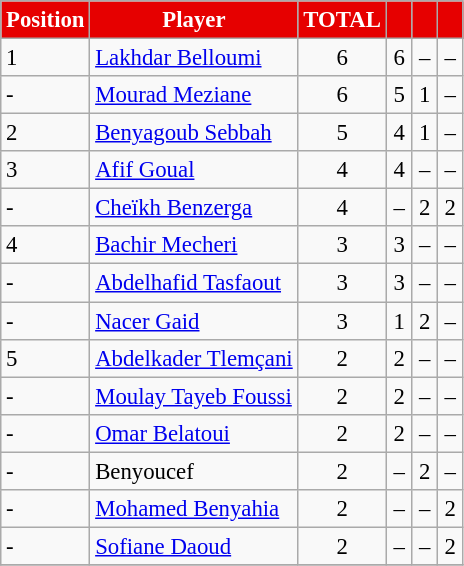<table border="0" class="wikitable" style="text-align:center;font-size:95%">
<tr>
<th scope=col style="color:#FFFFFF; background:#E60000;">Position</th>
<th scope=col style="color:#FFFFFF; background:#E60000;">Player</th>
<th scope=col style="color:#FFFFFF; background:#E60000;">TOTAL</th>
<th scope=col style="color:#FFFFFF; background:#E60000;" width=10><a href='#'></a></th>
<th scope=col style="color:#FFFFFF; background:#E60000;" width=10><a href='#'></a></th>
<th scope=col style="color:#FFFFFF; background:#E60000;" width=10><s><a href='#'></a></s> <a href='#'></a></th>
</tr>
<tr>
<td align=left>1</td>
<td align=left> <a href='#'>Lakhdar Belloumi</a></td>
<td align=center>6</td>
<td>6</td>
<td>–</td>
<td>–</td>
</tr>
<tr>
<td align=left>-</td>
<td align=left> <a href='#'>Mourad Meziane</a></td>
<td align=center>6</td>
<td>5</td>
<td>1</td>
<td>–</td>
</tr>
<tr>
<td align=left>2</td>
<td align=left> <a href='#'>Benyagoub Sebbah</a></td>
<td align=center>5</td>
<td>4</td>
<td>1</td>
<td>–</td>
</tr>
<tr>
<td align=left>3</td>
<td align=left> <a href='#'>Afif Goual</a></td>
<td align=center>4</td>
<td>4</td>
<td>–</td>
<td>–</td>
</tr>
<tr>
<td align=left>-</td>
<td align=left> <a href='#'>Cheïkh Benzerga</a></td>
<td align=center>4</td>
<td>–</td>
<td>2</td>
<td>2</td>
</tr>
<tr>
<td align=left>4</td>
<td align=left> <a href='#'>Bachir Mecheri</a></td>
<td align=center>3</td>
<td>3</td>
<td>–</td>
<td>–</td>
</tr>
<tr>
<td align=left>-</td>
<td align=left> <a href='#'>Abdelhafid Tasfaout</a></td>
<td align=center>3</td>
<td>3</td>
<td>–</td>
<td>–</td>
</tr>
<tr>
<td align=left>-</td>
<td align=left> <a href='#'>Nacer Gaid</a></td>
<td align=center>3</td>
<td>1</td>
<td>2</td>
<td>–</td>
</tr>
<tr>
<td align=left>5</td>
<td align=left> <a href='#'>Abdelkader Tlemçani</a></td>
<td align=center>2</td>
<td>2</td>
<td>–</td>
<td>–</td>
</tr>
<tr>
<td align=left>-</td>
<td align=left> <a href='#'>Moulay Tayeb Foussi</a></td>
<td align=center>2</td>
<td>2</td>
<td>–</td>
<td>–</td>
</tr>
<tr>
<td align=left>-</td>
<td align=left> <a href='#'>Omar Belatoui</a></td>
<td align=center>2</td>
<td>2</td>
<td>–</td>
<td>–</td>
</tr>
<tr>
<td align=left>-</td>
<td align=left> Benyoucef</td>
<td align=center>2</td>
<td>–</td>
<td>2</td>
<td>–</td>
</tr>
<tr>
<td align=left>-</td>
<td align=left> <a href='#'>Mohamed Benyahia</a></td>
<td align=center>2</td>
<td>–</td>
<td>–</td>
<td>2</td>
</tr>
<tr>
<td align=left>-</td>
<td align=left> <a href='#'>Sofiane Daoud</a></td>
<td align=center>2</td>
<td>–</td>
<td>–</td>
<td>2</td>
</tr>
<tr>
</tr>
</table>
